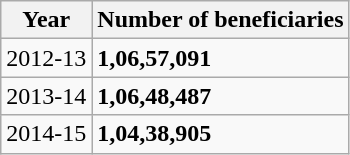<table class="wikitable">
<tr>
<th>Year</th>
<th>Number of beneficiaries</th>
</tr>
<tr>
<td>2012-13</td>
<td><strong>1,06,57,091</strong></td>
</tr>
<tr>
<td>2013-14</td>
<td><strong>1,06,48,487</strong></td>
</tr>
<tr>
<td>2014-15</td>
<td><strong>1,04,38,905</strong></td>
</tr>
</table>
